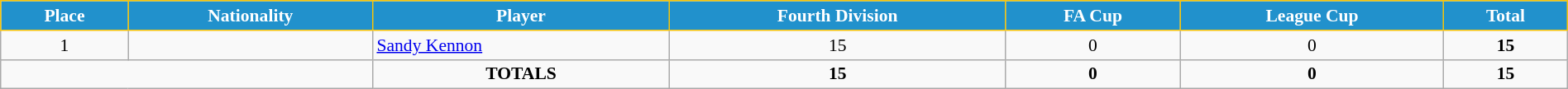<table class="wikitable" style="text-align:center; font-size:90%; width:100%;">
<tr>
<th style="background:#2191CC; color:white; border:1px solid #F7C408; text-align:center;">Place</th>
<th style="background:#2191CC; color:white; border:1px solid #F7C408; text-align:center;">Nationality</th>
<th style="background:#2191CC; color:white; border:1px solid #F7C408; text-align:center;">Player</th>
<th style="background:#2191CC; color:white; border:1px solid #F7C408; text-align:center;">Fourth Division</th>
<th style="background:#2191CC; color:white; border:1px solid #F7C408; text-align:center;">FA Cup</th>
<th style="background:#2191CC; color:white; border:1px solid #F7C408; text-align:center;">League Cup</th>
<th style="background:#2191CC; color:white; border:1px solid #F7C408; text-align:center;">Total</th>
</tr>
<tr>
<td>1</td>
<td></td>
<td align="left"><a href='#'>Sandy Kennon</a></td>
<td>15</td>
<td>0</td>
<td>0</td>
<td><strong>15</strong></td>
</tr>
<tr>
<td colspan="2"></td>
<td><strong>TOTALS</strong></td>
<td><strong>15</strong></td>
<td><strong>0</strong></td>
<td><strong>0</strong></td>
<td><strong>15</strong></td>
</tr>
</table>
